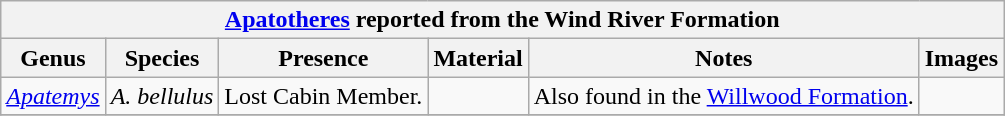<table class="wikitable" align="center">
<tr>
<th colspan="6" align="center"><strong><a href='#'>Apatotheres</a> reported from the Wind River Formation</strong></th>
</tr>
<tr>
<th>Genus</th>
<th>Species</th>
<th>Presence</th>
<th><strong>Material</strong></th>
<th>Notes</th>
<th>Images</th>
</tr>
<tr>
<td><em><a href='#'>Apatemys</a></em></td>
<td><em>A. bellulus</em></td>
<td>Lost Cabin Member.</td>
<td></td>
<td>Also found in the <a href='#'>Willwood Formation</a>.</td>
<td></td>
</tr>
<tr>
</tr>
</table>
